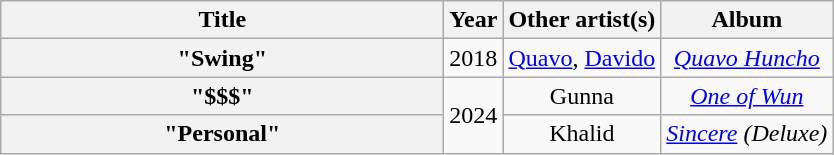<table class="wikitable plainrowheaders" style="text-align:center;">
<tr>
<th scope="col" style="width:18em;">Title</th>
<th scope="col" style="width:1em;">Year</th>
<th scope="col">Other artist(s)</th>
<th scope="col">Album</th>
</tr>
<tr>
<th scope="row">"Swing"</th>
<td>2018</td>
<td><a href='#'>Quavo</a>, <a href='#'>Davido</a></td>
<td><em><a href='#'>Quavo Huncho</a></em></td>
</tr>
<tr>
<th scope="row">"$$$"</th>
<td rowspan="2">2024</td>
<td>Gunna</td>
<td><em><a href='#'>One of Wun</a></em></td>
</tr>
<tr>
<th scope="row">"Personal"</th>
<td>Khalid</td>
<td><em><a href='#'>Sincere</a> (Deluxe)</em></td>
</tr>
</table>
